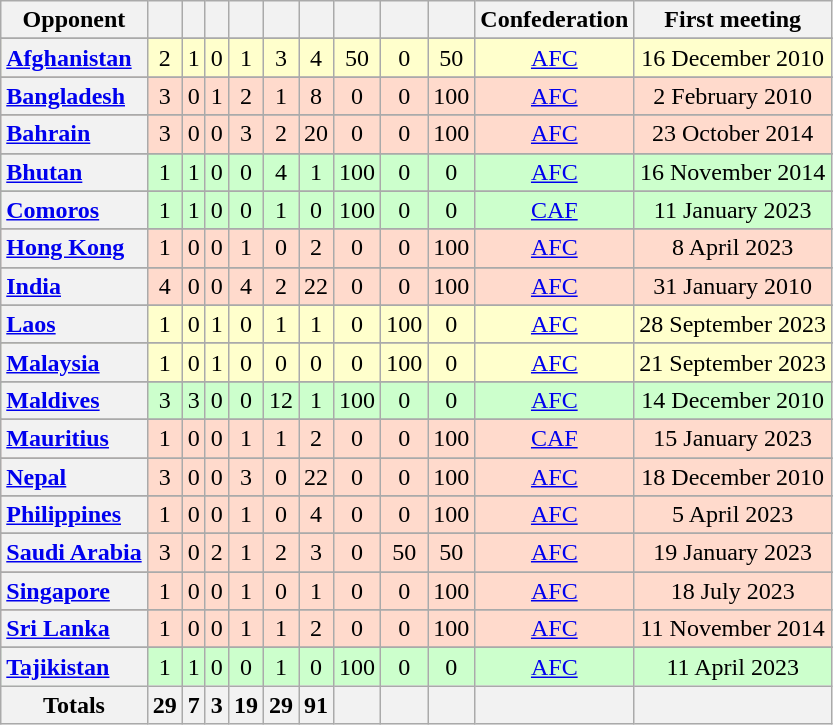<table class="wikitable plainrowheaders sortable" style="text-align:center">
<tr>
<th scope="col">Opponent</th>
<th scope="col"></th>
<th scope="col"></th>
<th scope="col"></th>
<th scope="col"></th>
<th scope="col"></th>
<th scope="col"></th>
<th scope="col"></th>
<th scope="col"></th>
<th scope="col"></th>
<th>Confederation</th>
<th>First meeting</th>
</tr>
<tr>
</tr>
<tr bgcolor=FFFFCC>
<th scope="row" style="text-align:left;"><strong></strong> <a href='#'>Afghanistan</a></th>
<td>2</td>
<td>1</td>
<td>0</td>
<td>1</td>
<td>3</td>
<td>4</td>
<td>50</td>
<td>0</td>
<td>50</td>
<td><a href='#'>AFC</a></td>
<td>16 December 2010</td>
</tr>
<tr>
</tr>
<tr bgcolor=FFDACC>
<th scope="row" style="text-align:left;"><strong></strong> <a href='#'>Bangladesh</a></th>
<td>3</td>
<td>0</td>
<td>1</td>
<td>2</td>
<td>1</td>
<td>8</td>
<td>0</td>
<td>0</td>
<td>100</td>
<td><a href='#'>AFC</a></td>
<td>2 February 2010</td>
</tr>
<tr>
</tr>
<tr bgcolor=FFDACC>
<th scope="row" style="text-align:left;"><strong></strong> <a href='#'>Bahrain</a></th>
<td>3</td>
<td>0</td>
<td>0</td>
<td>3</td>
<td>2</td>
<td>20</td>
<td>0</td>
<td>0</td>
<td>100</td>
<td><a href='#'>AFC</a></td>
<td>23 October 2014</td>
</tr>
<tr>
</tr>
<tr bgcolor=CCFFCC>
<th scope="row" style="text-align:left;"><strong></strong> <a href='#'>Bhutan</a></th>
<td>1</td>
<td>1</td>
<td>0</td>
<td>0</td>
<td>4</td>
<td>1</td>
<td>100</td>
<td>0</td>
<td>0</td>
<td><a href='#'>AFC</a></td>
<td>16 November 2014</td>
</tr>
<tr>
</tr>
<tr bgcolor=CCFFCC>
<th scope="row" style="text-align:left;"><strong></strong> <a href='#'>Comoros</a></th>
<td>1</td>
<td>1</td>
<td>0</td>
<td>0</td>
<td>1</td>
<td>0</td>
<td>100</td>
<td>0</td>
<td>0</td>
<td><a href='#'>CAF</a></td>
<td>11 January 2023</td>
</tr>
<tr>
</tr>
<tr bgcolor=FFDACC>
<th scope="row" style="text-align:left;"><strong></strong> <a href='#'>Hong Kong</a></th>
<td>1</td>
<td>0</td>
<td>0</td>
<td>1</td>
<td>0</td>
<td>2</td>
<td>0</td>
<td>0</td>
<td>100</td>
<td><a href='#'>AFC</a></td>
<td>8 April 2023</td>
</tr>
<tr>
</tr>
<tr bgcolor=FFDACC>
<th scope="row" style="text-align:left;"><strong></strong> <a href='#'>India</a></th>
<td>4</td>
<td>0</td>
<td>0</td>
<td>4</td>
<td>2</td>
<td>22</td>
<td>0</td>
<td>0</td>
<td>100</td>
<td><a href='#'>AFC</a></td>
<td>31 January 2010</td>
</tr>
<tr>
</tr>
<tr bgcolor=FFFFCC>
<th scope="row" style="text-align:left;"><strong></strong> <a href='#'>Laos</a></th>
<td>1</td>
<td>0</td>
<td>1</td>
<td>0</td>
<td>1</td>
<td>1</td>
<td>0</td>
<td>100</td>
<td>0</td>
<td><a href='#'>AFC</a></td>
<td>28 September 2023</td>
</tr>
<tr>
</tr>
<tr bgcolor=FFFFCC>
<th scope="row" style="text-align:left;"><strong></strong> <a href='#'>Malaysia</a></th>
<td>1</td>
<td>0</td>
<td>1</td>
<td>0</td>
<td>0</td>
<td>0</td>
<td>0</td>
<td>100</td>
<td>0</td>
<td><a href='#'>AFC</a></td>
<td>21 September 2023</td>
</tr>
<tr>
</tr>
<tr bgcolor=CCFFCC>
<th scope="row" style="text-align:left;"><strong></strong> <a href='#'>Maldives</a></th>
<td>3</td>
<td>3</td>
<td>0</td>
<td>0</td>
<td>12</td>
<td>1</td>
<td>100</td>
<td>0</td>
<td>0</td>
<td><a href='#'>AFC</a></td>
<td>14 December 2010</td>
</tr>
<tr>
</tr>
<tr bgcolor=FFDACC>
<th scope="row" style="text-align:left;"><strong></strong> <a href='#'>Mauritius</a></th>
<td>1</td>
<td>0</td>
<td>0</td>
<td>1</td>
<td>1</td>
<td>2</td>
<td>0</td>
<td>0</td>
<td>100</td>
<td><a href='#'>CAF</a></td>
<td>15 January 2023</td>
</tr>
<tr>
</tr>
<tr bgcolor=FFDACC>
<th scope="row" style="text-align:left;"><strong></strong> <a href='#'>Nepal</a></th>
<td>3</td>
<td>0</td>
<td>0</td>
<td>3</td>
<td>0</td>
<td>22</td>
<td>0</td>
<td>0</td>
<td>100</td>
<td><a href='#'>AFC</a></td>
<td>18 December 2010</td>
</tr>
<tr>
</tr>
<tr bgcolor=FFDACC>
<th scope="row" style="text-align:left;"><strong></strong> <a href='#'>Philippines</a></th>
<td>1</td>
<td>0</td>
<td>0</td>
<td>1</td>
<td>0</td>
<td>4</td>
<td>0</td>
<td>0</td>
<td>100</td>
<td><a href='#'>AFC</a></td>
<td>5 April 2023</td>
</tr>
<tr>
</tr>
<tr bgcolor=FFDACC>
<th scope="row" style="text-align:left;"><strong></strong> <a href='#'>Saudi Arabia</a></th>
<td>3</td>
<td>0</td>
<td>2</td>
<td>1</td>
<td>2</td>
<td>3</td>
<td>0</td>
<td>50</td>
<td>50</td>
<td><a href='#'>AFC</a></td>
<td>19 January 2023</td>
</tr>
<tr>
</tr>
<tr bgcolor=FFDACC>
<th scope="row" style="text-align:left;"><strong></strong> <a href='#'>Singapore</a></th>
<td>1</td>
<td>0</td>
<td>0</td>
<td>1</td>
<td>0</td>
<td>1</td>
<td>0</td>
<td>0</td>
<td>100</td>
<td><a href='#'>AFC</a></td>
<td>18 July 2023</td>
</tr>
<tr>
</tr>
<tr bgcolor=FFDACC>
<th scope="row" style="text-align:left;"><strong></strong> <a href='#'>Sri Lanka</a></th>
<td>1</td>
<td>0</td>
<td>0</td>
<td>1</td>
<td>1</td>
<td>2</td>
<td>0</td>
<td>0</td>
<td>100</td>
<td><a href='#'>AFC</a></td>
<td>11 November 2014</td>
</tr>
<tr>
</tr>
<tr bgcolor=CCFFCC>
<th scope="row" style="text-align:left;"><strong></strong> <a href='#'>Tajikistan</a></th>
<td>1</td>
<td>1</td>
<td>0</td>
<td>0</td>
<td>1</td>
<td>0</td>
<td>100</td>
<td>0</td>
<td>0</td>
<td><a href='#'>AFC</a></td>
<td>11 April 2023</td>
</tr>
<tr class="sortbottom">
<th>Totals</th>
<th>29</th>
<th>7</th>
<th>3</th>
<th>19</th>
<th>29</th>
<th>91</th>
<th></th>
<th></th>
<th></th>
<th></th>
<th></th>
</tr>
</table>
